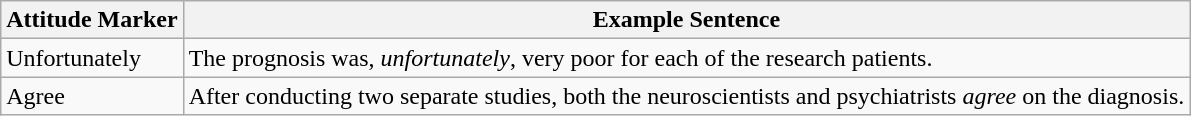<table class="wikitable">
<tr>
<th>Attitude Marker</th>
<th>Example Sentence</th>
</tr>
<tr>
<td>Unfortunately</td>
<td>The prognosis was, <em>unfortunately</em>, very poor for each of the research patients.</td>
</tr>
<tr>
<td>Agree</td>
<td>After conducting two separate studies, both the neuroscientists and psychiatrists <em>agree</em> on the diagnosis.</td>
</tr>
</table>
